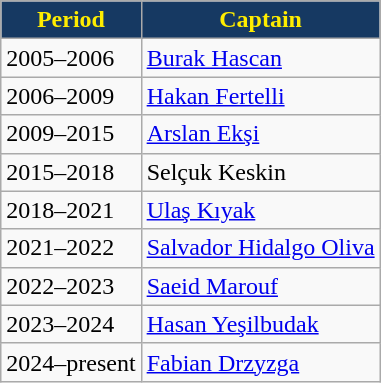<table class="wikitable">
<tr>
<th style="color:#FFED00; background:#163962;">Period</th>
<th style="color:#FFED00; background:#163962;">Captain</th>
</tr>
<tr>
<td>2005–2006</td>
<td> <a href='#'>Burak Hascan</a></td>
</tr>
<tr>
<td>2006–2009</td>
<td> <a href='#'>Hakan Fertelli</a></td>
</tr>
<tr>
<td>2009–2015</td>
<td> <a href='#'>Arslan Ekşi</a></td>
</tr>
<tr>
<td>2015–2018</td>
<td> Selçuk Keskin</td>
</tr>
<tr>
<td>2018–2021</td>
<td> <a href='#'>Ulaş Kıyak</a></td>
</tr>
<tr>
<td>2021–2022</td>
<td> <a href='#'>Salvador Hidalgo Oliva</a></td>
</tr>
<tr>
<td>2022–2023</td>
<td> <a href='#'>Saeid Marouf</a></td>
</tr>
<tr>
<td>2023–2024</td>
<td> <a href='#'>Hasan Yeşilbudak</a></td>
</tr>
<tr>
<td>2024–present</td>
<td> <a href='#'>Fabian Drzyzga</a></td>
</tr>
</table>
